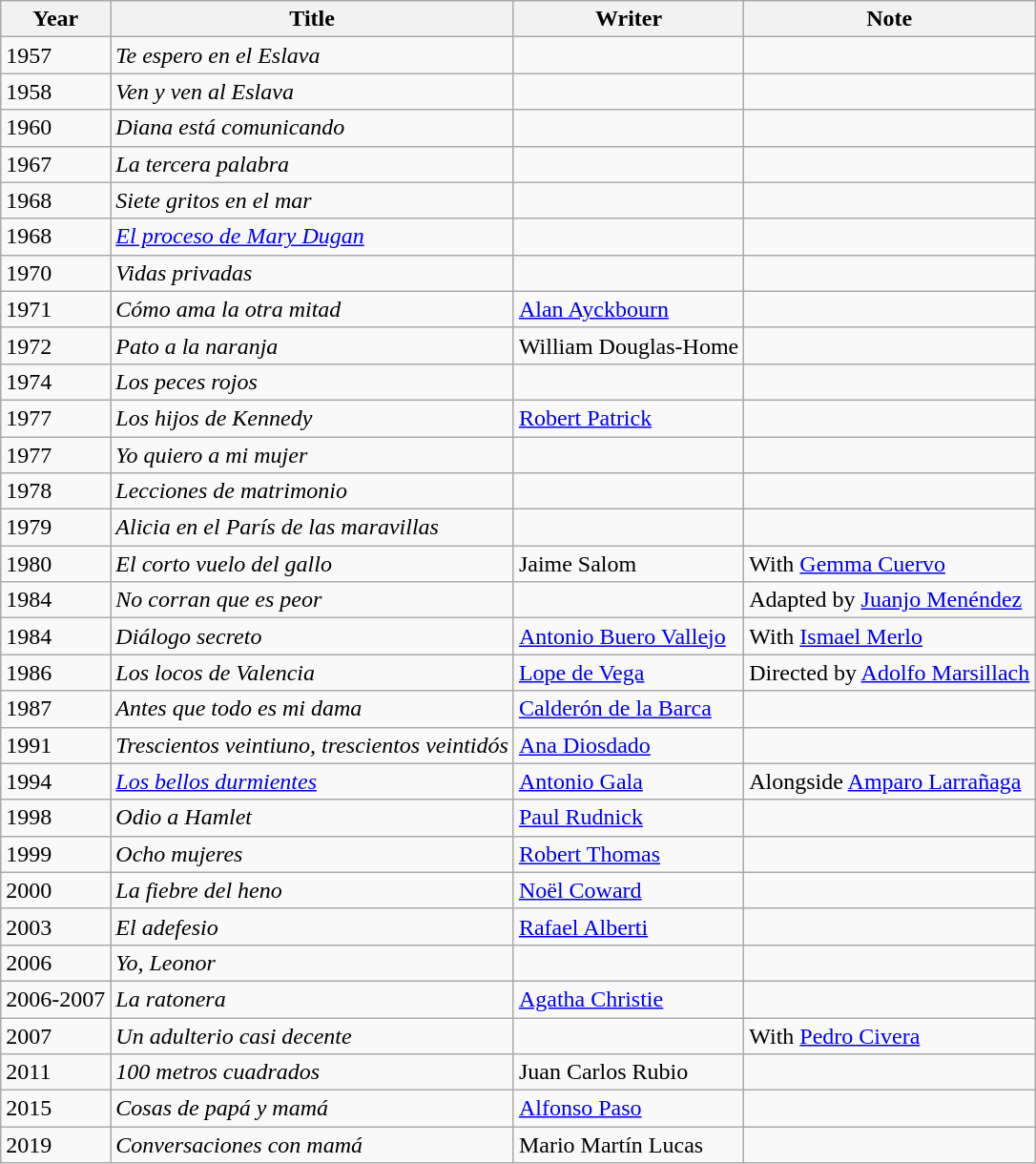<table class="wikitable sortable">
<tr>
<th>Year</th>
<th>Title</th>
<th>Writer</th>
<th>Note</th>
</tr>
<tr>
<td>1957</td>
<td><em>Te espero en el Eslava</em></td>
<td></td>
<td></td>
</tr>
<tr>
<td>1958</td>
<td><em>Ven y ven al Eslava</em></td>
<td></td>
<td></td>
</tr>
<tr>
<td>1960</td>
<td><em>Diana está comunicando</em></td>
<td></td>
<td></td>
</tr>
<tr>
<td>1967</td>
<td><em>La tercera palabra</em></td>
<td></td>
<td></td>
</tr>
<tr>
<td>1968</td>
<td><em>Siete gritos en el mar</em></td>
<td></td>
<td></td>
</tr>
<tr>
<td>1968</td>
<td><em><a href='#'>El proceso de Mary Dugan</a></em></td>
<td></td>
<td></td>
</tr>
<tr>
<td>1970</td>
<td><em>Vidas privadas</em></td>
<td></td>
<td></td>
</tr>
<tr>
<td>1971</td>
<td><em>Cómo ama la otra mitad</em></td>
<td><a href='#'>Alan Ayckbourn</a></td>
<td></td>
</tr>
<tr>
<td>1972</td>
<td><em>Pato a la naranja</em></td>
<td>William Douglas-Home</td>
<td></td>
</tr>
<tr>
<td>1974</td>
<td><em> Los peces rojos</em></td>
<td></td>
<td></td>
</tr>
<tr>
<td>1977</td>
<td><em>Los hijos de Kennedy</em></td>
<td><a href='#'>Robert Patrick</a></td>
<td></td>
</tr>
<tr>
<td>1977</td>
<td><em>Yo quiero a mi mujer</em></td>
<td></td>
<td></td>
</tr>
<tr>
<td>1978</td>
<td><em>Lecciones de matrimonio</em></td>
<td></td>
<td></td>
</tr>
<tr>
<td>1979</td>
<td><em>Alicia en el París de las maravillas</em></td>
<td></td>
<td></td>
</tr>
<tr>
<td>1980</td>
<td><em>El corto vuelo del gallo</em></td>
<td>Jaime Salom</td>
<td>With <a href='#'>Gemma Cuervo</a></td>
</tr>
<tr>
<td>1984</td>
<td><em>No corran que es peor</em></td>
<td></td>
<td>Adapted by <a href='#'>Juanjo Menéndez</a></td>
</tr>
<tr>
<td>1984</td>
<td><em>Diálogo secreto</em></td>
<td><a href='#'>Antonio Buero Vallejo</a></td>
<td>With <a href='#'>Ismael Merlo</a></td>
</tr>
<tr>
<td>1986</td>
<td><em>Los locos de Valencia</em></td>
<td><a href='#'>Lope de Vega</a></td>
<td>Directed by <a href='#'>Adolfo Marsillach</a></td>
</tr>
<tr>
<td>1987</td>
<td><em>Antes que todo es mi dama</em></td>
<td><a href='#'>Calderón de la Barca</a></td>
<td></td>
</tr>
<tr>
<td>1991</td>
<td><em>Trescientos veintiuno, trescientos veintidós</em></td>
<td><a href='#'>Ana Diosdado</a></td>
<td></td>
</tr>
<tr>
<td>1994</td>
<td><em><a href='#'>Los bellos durmientes</a></em></td>
<td><a href='#'>Antonio Gala</a></td>
<td>Alongside <a href='#'>Amparo Larrañaga</a></td>
</tr>
<tr>
<td>1998</td>
<td><em>Odio a Hamlet</em></td>
<td><a href='#'>Paul Rudnick</a></td>
<td></td>
</tr>
<tr>
<td>1999</td>
<td><em>Ocho mujeres</em></td>
<td><a href='#'>Robert Thomas</a></td>
<td></td>
</tr>
<tr>
<td>2000</td>
<td><em>La fiebre del heno</em></td>
<td><a href='#'>Noël Coward</a></td>
<td></td>
</tr>
<tr>
<td>2003</td>
<td><em>El adefesio</em></td>
<td><a href='#'>Rafael Alberti</a></td>
<td></td>
</tr>
<tr>
<td>2006</td>
<td><em>Yo, Leonor</em></td>
<td></td>
<td></td>
</tr>
<tr>
<td>2006-2007</td>
<td><em>La ratonera</em></td>
<td><a href='#'>Agatha Christie</a></td>
<td></td>
</tr>
<tr>
<td>2007</td>
<td><em>Un adulterio casi decente</em></td>
<td></td>
<td>With <a href='#'>Pedro Civera</a></td>
</tr>
<tr>
<td>2011</td>
<td><em>100 metros cuadrados</em></td>
<td>Juan Carlos Rubio</td>
<td></td>
</tr>
<tr>
<td>2015</td>
<td><em>Cosas de papá y mamá</em></td>
<td><a href='#'>Alfonso Paso</a></td>
<td></td>
</tr>
<tr>
<td>2019</td>
<td><em>Conversaciones con mamá</em></td>
<td>Mario Martín Lucas</td>
<td></td>
</tr>
</table>
